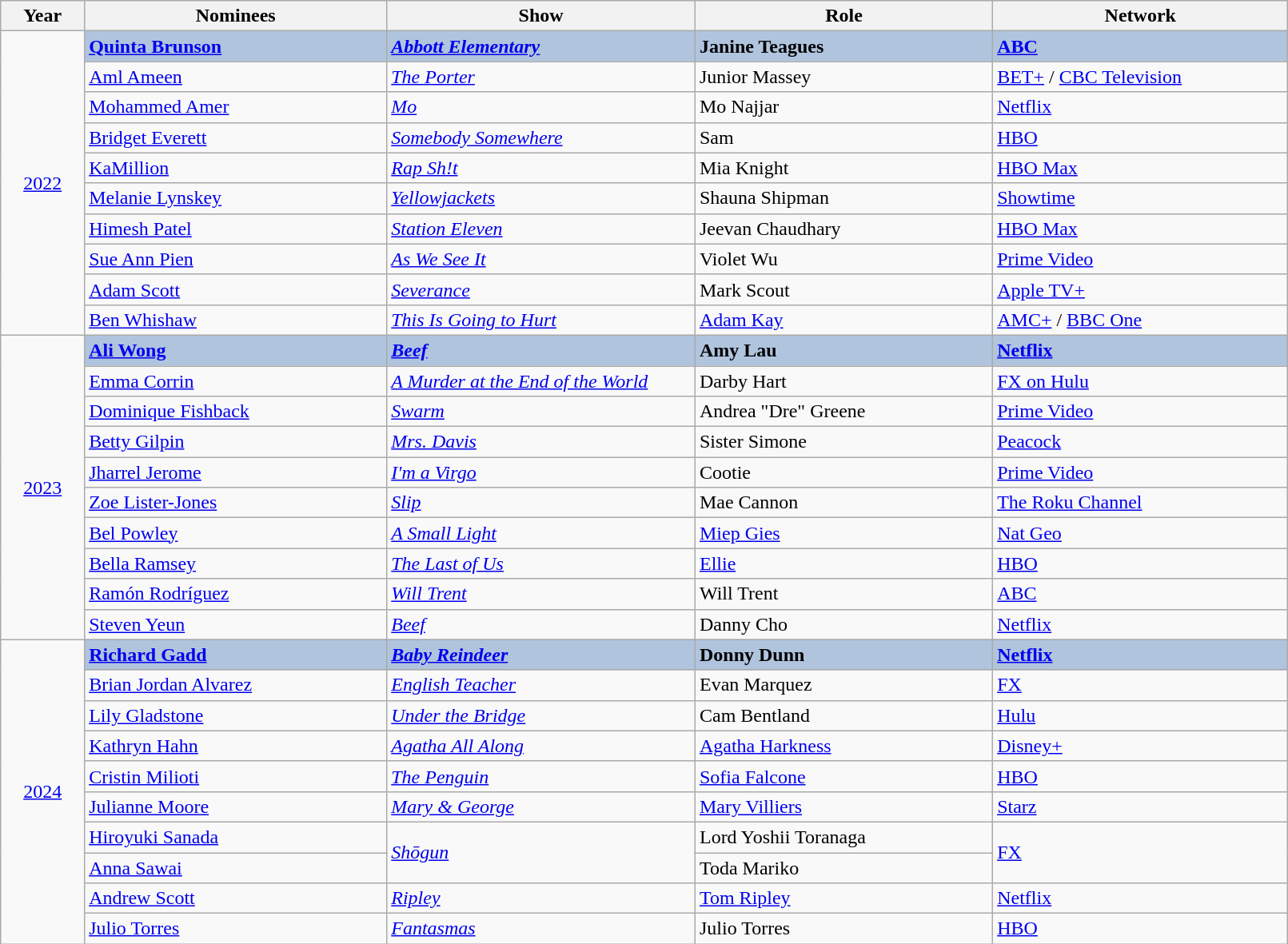<table class="wikitable" width="85%" cellpadding="5">
<tr>
<th width="100"><strong>Year</strong></th>
<th width="450"><strong>Nominees</strong></th>
<th width="450"><strong>Show</strong></th>
<th width="450"><strong>Role</strong></th>
<th width="450"><strong>Network</strong></th>
</tr>
<tr>
<td rowspan="10" style="text-align:center;"><a href='#'>2022</a><br></td>
<td style="background:#B0C4DE"><strong><a href='#'>Quinta Brunson</a></strong></td>
<td style="background:#B0C4DE"><strong><em><a href='#'>Abbott Elementary</a></em></strong></td>
<td style="background:#B0C4DE"><strong>Janine Teagues</strong></td>
<td style="background:#B0C4DE"><a href='#'><strong>ABC</strong></a></td>
</tr>
<tr>
<td><a href='#'>Aml Ameen</a></td>
<td><em><a href='#'>The Porter</a></em></td>
<td>Junior Massey</td>
<td><a href='#'>BET+</a> / <a href='#'>CBC Television</a></td>
</tr>
<tr>
<td><a href='#'>Mohammed Amer</a></td>
<td><em><a href='#'>Mo</a></em></td>
<td>Mo Najjar</td>
<td><a href='#'>Netflix</a></td>
</tr>
<tr>
<td><a href='#'>Bridget Everett</a></td>
<td><em><a href='#'>Somebody Somewhere</a></em></td>
<td>Sam</td>
<td><a href='#'>HBO</a></td>
</tr>
<tr>
<td><a href='#'>KaMillion</a></td>
<td><em><a href='#'>Rap Sh!t</a></em></td>
<td>Mia Knight</td>
<td><a href='#'>HBO Max</a></td>
</tr>
<tr>
<td><a href='#'>Melanie Lynskey</a></td>
<td><em><a href='#'>Yellowjackets</a></em></td>
<td>Shauna Shipman</td>
<td><a href='#'>Showtime</a></td>
</tr>
<tr>
<td><a href='#'>Himesh Patel</a></td>
<td><em><a href='#'>Station Eleven</a></em></td>
<td>Jeevan Chaudhary</td>
<td><a href='#'>HBO Max</a></td>
</tr>
<tr>
<td><a href='#'>Sue Ann Pien</a></td>
<td><em><a href='#'>As We See It</a></em></td>
<td>Violet Wu</td>
<td><a href='#'>Prime Video</a></td>
</tr>
<tr>
<td><a href='#'>Adam Scott</a></td>
<td><em><a href='#'>Severance</a></em></td>
<td>Mark Scout</td>
<td><a href='#'>Apple TV+</a></td>
</tr>
<tr>
<td><a href='#'>Ben Whishaw</a></td>
<td><em><a href='#'>This Is Going to Hurt</a></em></td>
<td><a href='#'>Adam Kay</a></td>
<td><a href='#'>AMC+</a> / <a href='#'>BBC One</a></td>
</tr>
<tr>
<td rowspan="10" style="text-align:center;"><a href='#'>2023</a><br></td>
<td style="background:#B0C4DE"><strong><a href='#'>Ali Wong</a></strong></td>
<td style="background:#B0C4DE"><strong><em><a href='#'>Beef</a></em></strong></td>
<td style="background:#B0C4DE"><strong>Amy Lau</strong></td>
<td style="background:#B0C4DE"><strong><a href='#'>Netflix</a></strong></td>
</tr>
<tr>
<td><a href='#'>Emma Corrin</a></td>
<td><em><a href='#'>A Murder at the End of the World</a></em></td>
<td>Darby Hart</td>
<td><a href='#'>FX on Hulu</a></td>
</tr>
<tr>
<td><a href='#'>Dominique Fishback</a></td>
<td><em><a href='#'>Swarm</a></em></td>
<td>Andrea "Dre" Greene</td>
<td><a href='#'>Prime Video</a></td>
</tr>
<tr>
<td><a href='#'>Betty Gilpin</a></td>
<td><em><a href='#'>Mrs. Davis</a></em></td>
<td>Sister Simone</td>
<td><a href='#'>Peacock</a></td>
</tr>
<tr>
<td><a href='#'>Jharrel Jerome</a></td>
<td><em><a href='#'>I'm a Virgo</a></em></td>
<td>Cootie</td>
<td><a href='#'>Prime Video</a></td>
</tr>
<tr>
<td><a href='#'>Zoe Lister-Jones</a></td>
<td><em><a href='#'>Slip</a></em></td>
<td>Mae Cannon</td>
<td><a href='#'>The Roku Channel</a></td>
</tr>
<tr>
<td><a href='#'>Bel Powley</a></td>
<td><em><a href='#'>A Small Light</a></em></td>
<td><a href='#'>Miep Gies</a></td>
<td><a href='#'>Nat Geo</a></td>
</tr>
<tr>
<td><a href='#'>Bella Ramsey</a></td>
<td><em><a href='#'>The Last of Us</a></em></td>
<td><a href='#'>Ellie</a></td>
<td><a href='#'>HBO</a></td>
</tr>
<tr>
<td><a href='#'>Ramón Rodríguez</a></td>
<td><em><a href='#'>Will Trent</a></em></td>
<td>Will Trent</td>
<td><a href='#'>ABC</a></td>
</tr>
<tr>
<td><a href='#'>Steven Yeun</a></td>
<td><em><a href='#'>Beef</a></em></td>
<td>Danny Cho</td>
<td><a href='#'>Netflix</a></td>
</tr>
<tr>
<td rowspan="10" style="text-align:center;"><a href='#'>2024</a><br></td>
<td style="background:#B0C4DE"><strong><a href='#'>Richard Gadd</a></strong></td>
<td style="background:#B0C4DE"><strong><em><a href='#'>Baby Reindeer</a></em></strong></td>
<td style="background:#B0C4DE"><strong>Donny Dunn</strong></td>
<td style="background:#B0C4DE"><strong><a href='#'>Netflix</a></strong></td>
</tr>
<tr>
<td><a href='#'>Brian Jordan Alvarez</a></td>
<td><a href='#'><em>English Teacher</em></a></td>
<td>Evan Marquez</td>
<td><a href='#'>FX</a></td>
</tr>
<tr>
<td><a href='#'>Lily Gladstone</a></td>
<td><a href='#'><em>Under the Bridge</em></a></td>
<td>Cam Bentland</td>
<td><a href='#'>Hulu</a></td>
</tr>
<tr>
<td><a href='#'>Kathryn Hahn</a></td>
<td><a href='#'><em>Agatha All Along</em></a></td>
<td><a href='#'>Agatha Harkness</a></td>
<td><a href='#'>Disney+</a></td>
</tr>
<tr>
<td><a href='#'>Cristin Milioti</a></td>
<td><a href='#'><em>The Penguin</em></a></td>
<td><a href='#'>Sofia Falcone</a></td>
<td><a href='#'>HBO</a></td>
</tr>
<tr>
<td><a href='#'>Julianne Moore</a></td>
<td><em><a href='#'>Mary & George</a></em></td>
<td><a href='#'>Mary Villiers</a></td>
<td><a href='#'>Starz</a></td>
</tr>
<tr>
<td><a href='#'>Hiroyuki Sanada</a></td>
<td rowspan="2"><a href='#'><em>Shōgun</em></a></td>
<td>Lord Yoshii Toranaga</td>
<td rowspan="2"><a href='#'>FX</a></td>
</tr>
<tr>
<td><a href='#'>Anna Sawai</a></td>
<td>Toda Mariko</td>
</tr>
<tr>
<td><a href='#'>Andrew Scott</a></td>
<td><a href='#'><em>Ripley</em></a></td>
<td><a href='#'>Tom Ripley</a></td>
<td><a href='#'>Netflix</a></td>
</tr>
<tr>
<td><a href='#'>Julio Torres</a></td>
<td><a href='#'><em>Fantasmas</em></a></td>
<td>Julio Torres</td>
<td><a href='#'>HBO</a></td>
</tr>
</table>
